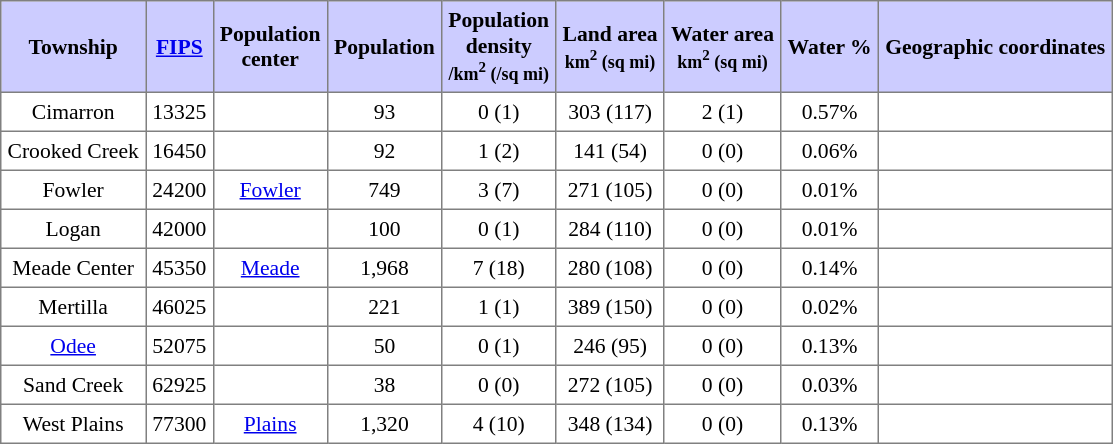<table class="toccolours" border=1 cellspacing=0 cellpadding=4 style="text-align:center; border-collapse:collapse; font-size:90%;">
<tr style="background:#ccccff">
<th>Township</th>
<th><a href='#'>FIPS</a></th>
<th>Population<br>center</th>
<th>Population</th>
<th>Population<br>density<br><small>/km<sup>2</sup> (/sq mi)</small></th>
<th>Land area<br><small>km<sup>2</sup> (sq mi)</small></th>
<th>Water area<br><small>km<sup>2</sup> (sq mi)</small></th>
<th>Water %</th>
<th>Geographic coordinates</th>
</tr>
<tr>
<td>Cimarron</td>
<td>13325</td>
<td></td>
<td>93</td>
<td>0 (1)</td>
<td>303 (117)</td>
<td>2 (1)</td>
<td>0.57%</td>
<td></td>
</tr>
<tr>
<td>Crooked Creek</td>
<td>16450</td>
<td></td>
<td>92</td>
<td>1 (2)</td>
<td>141 (54)</td>
<td>0 (0)</td>
<td>0.06%</td>
<td></td>
</tr>
<tr>
<td>Fowler</td>
<td>24200</td>
<td><a href='#'>Fowler</a></td>
<td>749</td>
<td>3 (7)</td>
<td>271 (105)</td>
<td>0 (0)</td>
<td>0.01%</td>
<td></td>
</tr>
<tr>
<td>Logan</td>
<td>42000</td>
<td></td>
<td>100</td>
<td>0 (1)</td>
<td>284 (110)</td>
<td>0 (0)</td>
<td>0.01%</td>
<td></td>
</tr>
<tr>
<td>Meade Center</td>
<td>45350</td>
<td><a href='#'>Meade</a></td>
<td>1,968</td>
<td>7 (18)</td>
<td>280 (108)</td>
<td>0 (0)</td>
<td>0.14%</td>
<td></td>
</tr>
<tr>
<td>Mertilla</td>
<td>46025</td>
<td></td>
<td>221</td>
<td>1 (1)</td>
<td>389 (150)</td>
<td>0 (0)</td>
<td>0.02%</td>
<td></td>
</tr>
<tr>
<td><a href='#'>Odee</a></td>
<td>52075</td>
<td></td>
<td>50</td>
<td>0 (1)</td>
<td>246 (95)</td>
<td>0 (0)</td>
<td>0.13%</td>
<td></td>
</tr>
<tr>
<td>Sand Creek</td>
<td>62925</td>
<td></td>
<td>38</td>
<td>0 (0)</td>
<td>272 (105)</td>
<td>0 (0)</td>
<td>0.03%</td>
<td></td>
</tr>
<tr>
<td>West Plains</td>
<td>77300</td>
<td><a href='#'>Plains</a></td>
<td>1,320</td>
<td>4 (10)</td>
<td>348 (134)</td>
<td>0 (0)</td>
<td>0.13%</td>
<td></td>
</tr>
</table>
